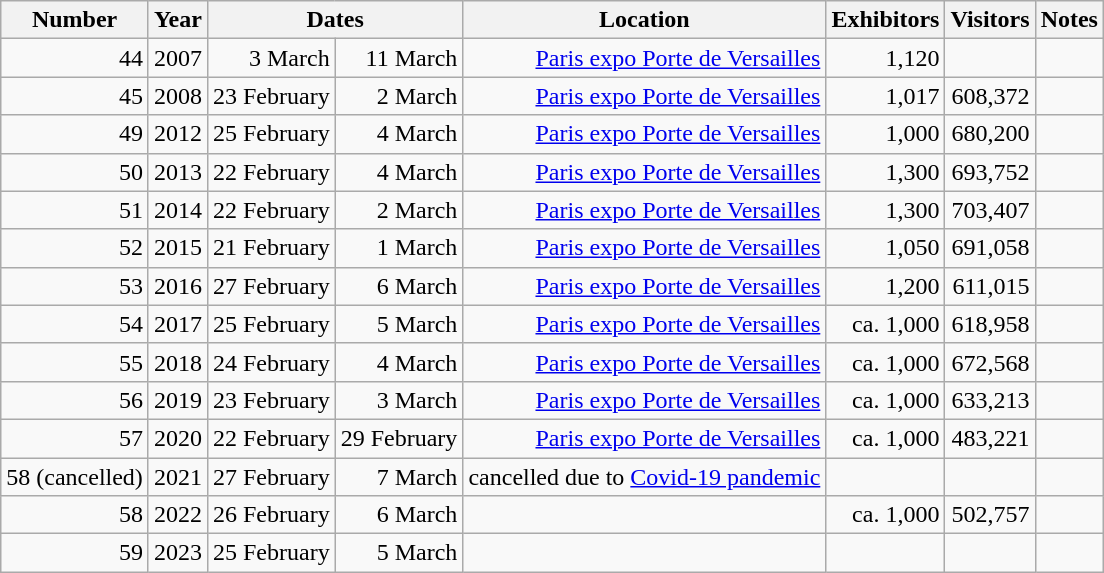<table class="wikitable centre" style="text-align:right">
<tr>
<th>Number</th>
<th>Year</th>
<th colspan="2">Dates</th>
<th>Location</th>
<th>Exhibitors</th>
<th>Visitors</th>
<th>Notes</th>
</tr>
<tr>
<td>44</td>
<td align="center">2007</td>
<td>3 March</td>
<td>11 March</td>
<td><a href='#'>Paris expo Porte de Versailles</a></td>
<td>1,120</td>
<td></td>
<td></td>
</tr>
<tr>
<td>45</td>
<td align="center">2008</td>
<td>23 February</td>
<td>2 March</td>
<td><a href='#'>Paris expo Porte de Versailles</a></td>
<td>1,017</td>
<td>608,372</td>
<td></td>
</tr>
<tr>
<td>49</td>
<td align="center">2012</td>
<td>25 February</td>
<td>4 March</td>
<td><a href='#'>Paris expo Porte de Versailles</a></td>
<td>1,000</td>
<td>680,200</td>
<td></td>
</tr>
<tr>
<td>50</td>
<td align="center">2013</td>
<td>22 February</td>
<td>4 March</td>
<td><a href='#'>Paris expo Porte de Versailles</a></td>
<td>1,300</td>
<td>693,752</td>
<td></td>
</tr>
<tr>
<td>51</td>
<td align="center">2014</td>
<td>22 February</td>
<td>2 March</td>
<td><a href='#'>Paris expo Porte de Versailles</a></td>
<td>1,300</td>
<td>703,407</td>
<td></td>
</tr>
<tr>
<td>52</td>
<td align="center">2015</td>
<td>21 February</td>
<td>1 March</td>
<td><a href='#'>Paris expo Porte de Versailles</a></td>
<td>1,050</td>
<td>691,058</td>
<td></td>
</tr>
<tr>
<td>53</td>
<td>2016</td>
<td>27 February</td>
<td>6 March</td>
<td><a href='#'>Paris expo Porte de Versailles</a></td>
<td>1,200</td>
<td>611,015</td>
<td></td>
</tr>
<tr>
<td>54</td>
<td>2017</td>
<td>25 February</td>
<td>5 March</td>
<td><a href='#'>Paris expo Porte de Versailles</a></td>
<td>ca. 1,000</td>
<td>618,958</td>
<td></td>
</tr>
<tr>
<td>55</td>
<td>2018</td>
<td>24 February</td>
<td>4 March</td>
<td><a href='#'>Paris expo Porte de Versailles</a></td>
<td>ca. 1,000</td>
<td>672,568</td>
<td></td>
</tr>
<tr>
<td>56</td>
<td>2019</td>
<td>23 February</td>
<td>3 March</td>
<td><a href='#'>Paris expo Porte de Versailles</a></td>
<td>ca. 1,000</td>
<td>633,213</td>
<td></td>
</tr>
<tr>
<td>57</td>
<td>2020</td>
<td>22 February</td>
<td>29 February</td>
<td><a href='#'>Paris expo Porte de Versailles</a></td>
<td>ca. 1,000</td>
<td>483,221</td>
<td></td>
</tr>
<tr>
<td>58 (cancelled)</td>
<td>2021</td>
<td>27 February</td>
<td>7 March</td>
<td>cancelled due to <a href='#'>Covid-19 pandemic</a></td>
<td></td>
<td></td>
<td></td>
</tr>
<tr>
<td>58</td>
<td>2022</td>
<td>26 February</td>
<td>6 March</td>
<td></td>
<td>ca. 1,000</td>
<td>502,757</td>
<td></td>
</tr>
<tr>
<td>59</td>
<td>2023</td>
<td>25 February</td>
<td>5 March</td>
<td></td>
<td></td>
<td></td>
<td></td>
</tr>
</table>
